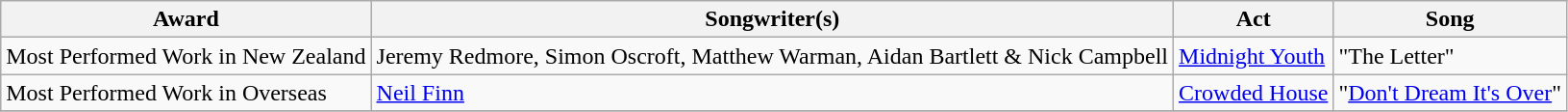<table class="wikitable">
<tr>
<th>Award</th>
<th>Songwriter(s)</th>
<th>Act</th>
<th>Song</th>
</tr>
<tr>
<td>Most Performed Work in New Zealand</td>
<td>Jeremy Redmore, Simon Oscroft, Matthew Warman, Aidan Bartlett & Nick Campbell</td>
<td><a href='#'>Midnight Youth</a></td>
<td>"The Letter"</td>
</tr>
<tr>
<td>Most Performed Work in Overseas</td>
<td><a href='#'>Neil Finn</a></td>
<td><a href='#'>Crowded House</a></td>
<td>"<a href='#'>Don't Dream It's Over</a>"</td>
</tr>
<tr>
</tr>
</table>
